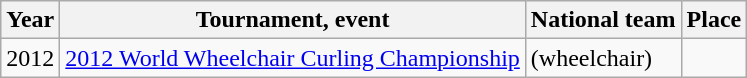<table class="wikitable">
<tr>
<th scope="col">Year</th>
<th scope="col">Tournament, event</th>
<th scope="col">National team</th>
<th scope="col">Place</th>
</tr>
<tr>
<td>2012</td>
<td><a href='#'>2012 World Wheelchair Curling Championship</a></td>
<td> (wheelchair)</td>
<td></td>
</tr>
</table>
